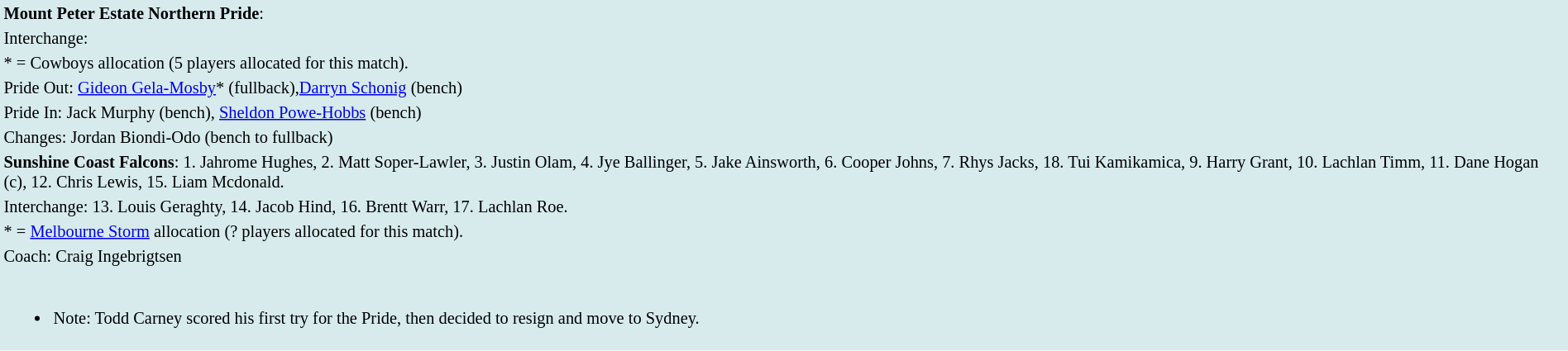<table style="background:#d7ebed; font-size:85%; width:100%;">
<tr>
<td><strong>Mount Peter Estate Northern Pride</strong>:             </td>
</tr>
<tr>
<td>Interchange:    </td>
</tr>
<tr>
<td>* = Cowboys allocation (5 players allocated for this match).</td>
</tr>
<tr>
<td>Pride Out: <a href='#'>Gideon Gela-Mosby</a>* (fullback),<a href='#'>Darryn Schonig</a> (bench)</td>
</tr>
<tr>
<td>Pride In: Jack Murphy (bench), <a href='#'>Sheldon Powe-Hobbs</a> (bench)</td>
</tr>
<tr>
<td>Changes: Jordan Biondi-Odo (bench to fullback)</td>
</tr>
<tr>
<td><strong>Sunshine Coast Falcons</strong>: 1. Jahrome Hughes, 2. Matt Soper-Lawler, 3. Justin Olam, 4. Jye Ballinger, 5. Jake Ainsworth, 6. Cooper Johns, 7. Rhys Jacks, 18. Tui Kamikamica, 9. Harry Grant, 10. Lachlan Timm, 11. Dane Hogan (c), 12. Chris Lewis, 15. Liam Mcdonald.</td>
</tr>
<tr>
<td>Interchange: 13. Louis Geraghty, 14. Jacob Hind, 16. Brentt Warr, 17. Lachlan Roe.</td>
</tr>
<tr>
<td>* = <a href='#'>Melbourne Storm</a> allocation (? players allocated for this match).</td>
</tr>
<tr>
<td>Coach: Craig Ingebrigtsen</td>
</tr>
<tr>
<td><br><ul><li>Note: Todd Carney scored his first try for the Pride, then decided to resign and move to Sydney.</li></ul></td>
</tr>
<tr>
</tr>
</table>
